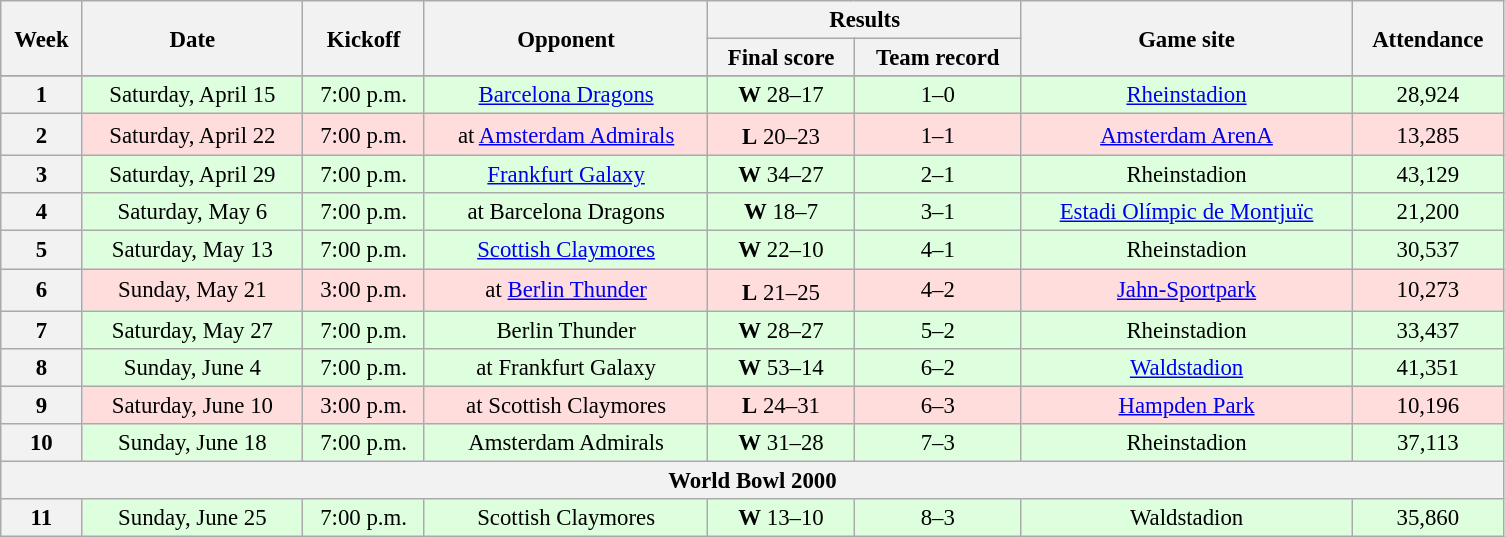<table class="wikitable" style="font-size:95%; text-align:center; width:66em">
<tr>
<th rowspan="2">Week</th>
<th rowspan="2">Date</th>
<th rowspan="2">Kickoff </th>
<th rowspan="2">Opponent</th>
<th colspan="2">Results</th>
<th rowspan="2">Game site</th>
<th rowspan="2">Attendance</th>
</tr>
<tr>
<th>Final score</th>
<th>Team record</th>
</tr>
<tr>
</tr>
<tr bgcolor="#DDFFDD">
<th>1</th>
<td>Saturday, April 15</td>
<td>7:00 p.m.</td>
<td><a href='#'>Barcelona Dragons</a></td>
<td><strong>W</strong> 28–17</td>
<td>1–0</td>
<td><a href='#'>Rheinstadion</a></td>
<td>28,924</td>
</tr>
<tr bgcolor="#FFDDDD">
<th>2</th>
<td>Saturday, April 22</td>
<td>7:00 p.m.</td>
<td>at <a href='#'>Amsterdam Admirals</a></td>
<td><strong>L</strong> 20–23 <sup></sup></td>
<td>1–1</td>
<td><a href='#'>Amsterdam ArenA</a></td>
<td>13,285</td>
</tr>
<tr bgcolor="#DDFFDD">
<th>3</th>
<td>Saturday, April 29</td>
<td>7:00 p.m.</td>
<td><a href='#'>Frankfurt Galaxy</a></td>
<td><strong>W</strong> 34–27</td>
<td>2–1</td>
<td>Rheinstadion</td>
<td>43,129</td>
</tr>
<tr bgcolor="#DDFFDD">
<th>4</th>
<td>Saturday, May 6</td>
<td>7:00 p.m.</td>
<td>at Barcelona Dragons</td>
<td><strong>W</strong> 18–7</td>
<td>3–1</td>
<td><a href='#'>Estadi Olímpic de Montjuïc</a></td>
<td>21,200</td>
</tr>
<tr bgcolor="#DDFFDD">
<th>5</th>
<td>Saturday, May 13</td>
<td>7:00 p.m.</td>
<td><a href='#'>Scottish Claymores</a></td>
<td><strong>W</strong> 22–10</td>
<td>4–1</td>
<td>Rheinstadion</td>
<td>30,537</td>
</tr>
<tr bgcolor="#FFDDDD">
<th>6</th>
<td>Sunday, May 21</td>
<td>3:00 p.m.</td>
<td>at <a href='#'>Berlin Thunder</a></td>
<td><strong>L</strong> 21–25 <sup></sup></td>
<td>4–2</td>
<td><a href='#'>Jahn-Sportpark</a></td>
<td>10,273</td>
</tr>
<tr bgcolor="#DDFFDD">
<th>7</th>
<td>Saturday, May 27</td>
<td>7:00 p.m.</td>
<td>Berlin Thunder</td>
<td><strong>W</strong> 28–27</td>
<td>5–2</td>
<td>Rheinstadion</td>
<td>33,437</td>
</tr>
<tr bgcolor="#DDFFDD">
<th>8</th>
<td>Sunday, June 4</td>
<td>7:00 p.m.</td>
<td>at Frankfurt Galaxy</td>
<td><strong>W</strong> 53–14</td>
<td>6–2</td>
<td><a href='#'>Waldstadion</a></td>
<td>41,351</td>
</tr>
<tr bgcolor="#FFDDDD">
<th>9</th>
<td>Saturday, June 10</td>
<td>3:00 p.m.</td>
<td>at Scottish Claymores</td>
<td><strong>L</strong> 24–31</td>
<td>6–3</td>
<td><a href='#'>Hampden Park</a></td>
<td>10,196</td>
</tr>
<tr bgcolor="#DDFFDD">
<th>10</th>
<td>Sunday, June 18</td>
<td>7:00 p.m.</td>
<td>Amsterdam Admirals</td>
<td><strong>W</strong> 31–28</td>
<td>7–3</td>
<td>Rheinstadion</td>
<td>37,113</td>
</tr>
<tr>
<th colspan=8>World Bowl 2000</th>
</tr>
<tr bgcolor="#DDFFDD">
<th>11</th>
<td>Sunday, June 25</td>
<td>7:00 p.m.</td>
<td>Scottish Claymores</td>
<td><strong>W</strong> 13–10</td>
<td>8–3</td>
<td>Waldstadion</td>
<td>35,860</td>
</tr>
</table>
